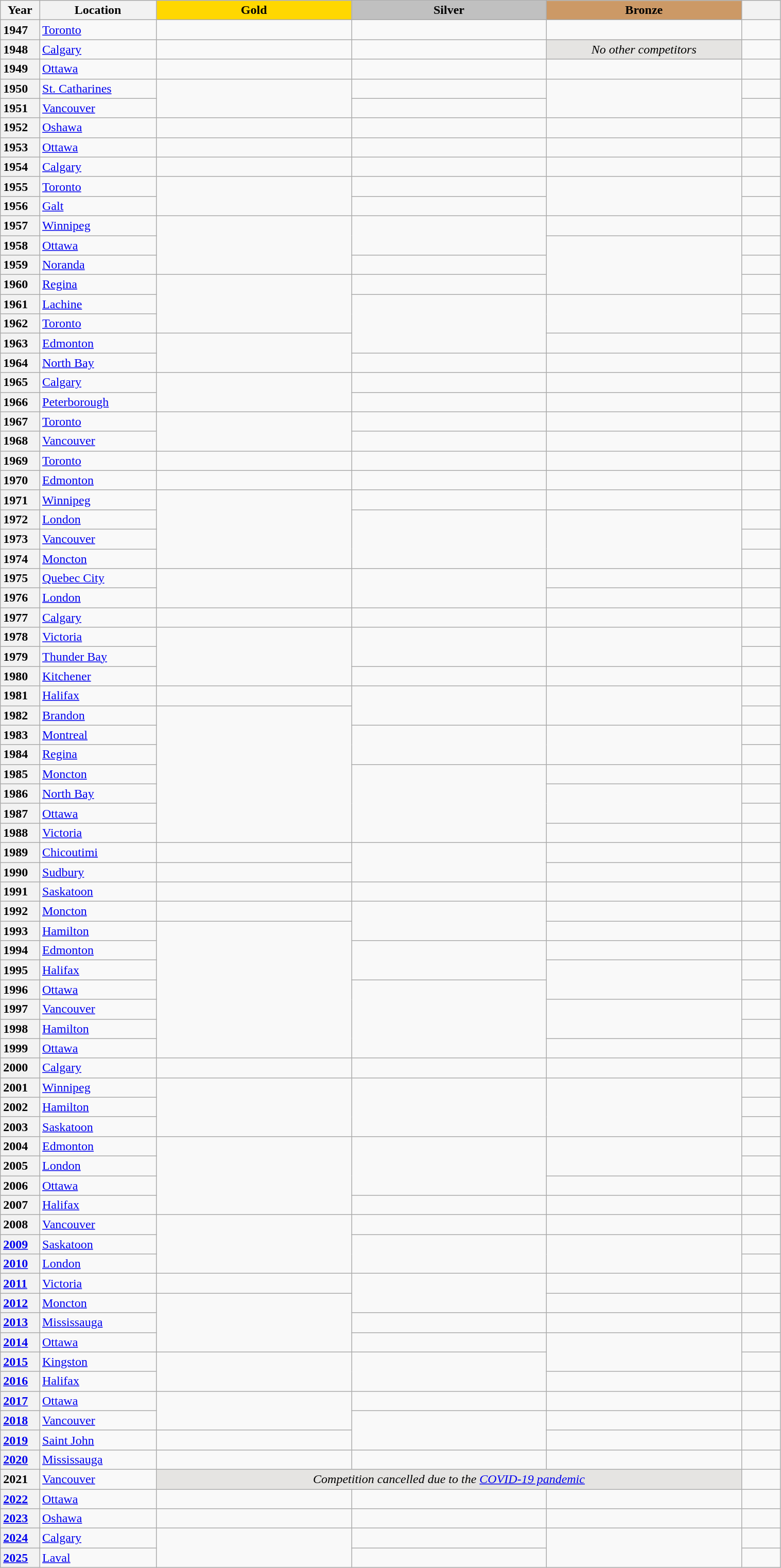<table class="wikitable unsortable" style="text-align:left; width:80%">
<tr>
<th scope="col" style="text-align:center; width:5%">Year</th>
<th scope="col" style="text-align:center; width:15%">Location</th>
<th scope="col" style="text-align:center; width:25%; background:gold">Gold</th>
<th scope="col" style="text-align:center; width:25%; background:silver">Silver</th>
<th scope="col" style="text-align:center; width:25%; background:#c96">Bronze</th>
<th scope="col" style="text-align:center; width:5%"></th>
</tr>
<tr>
<th scope="row" style="text-align:left">1947</th>
<td><a href='#'>Toronto</a></td>
<td></td>
<td></td>
<td></td>
<td></td>
</tr>
<tr>
<th scope="row" style="text-align:left">1948</th>
<td><a href='#'>Calgary</a></td>
<td></td>
<td></td>
<td bgcolor="e5e4e2" align="center"><em>No other competitors</em></td>
<td></td>
</tr>
<tr>
<th scope="row" style="text-align:left">1949</th>
<td><a href='#'>Ottawa</a></td>
<td></td>
<td></td>
<td></td>
<td></td>
</tr>
<tr>
<th scope="row" style="text-align:left">1950</th>
<td><a href='#'>St. Catharines</a></td>
<td rowspan="2"></td>
<td></td>
<td rowspan="2"></td>
<td></td>
</tr>
<tr>
<th scope="row" style="text-align:left">1951</th>
<td><a href='#'>Vancouver</a></td>
<td></td>
<td></td>
</tr>
<tr>
<th scope="row" style="text-align:left">1952</th>
<td><a href='#'>Oshawa</a></td>
<td></td>
<td></td>
<td></td>
<td></td>
</tr>
<tr>
<th scope="row" style="text-align:left">1953</th>
<td><a href='#'>Ottawa</a></td>
<td></td>
<td></td>
<td></td>
<td></td>
</tr>
<tr>
<th scope="row" style="text-align:left">1954</th>
<td><a href='#'>Calgary</a></td>
<td></td>
<td></td>
<td></td>
<td></td>
</tr>
<tr>
<th scope="row" style="text-align:left">1955</th>
<td><a href='#'>Toronto</a></td>
<td rowspan="2"></td>
<td></td>
<td rowspan="2"></td>
<td></td>
</tr>
<tr>
<th scope="row" style="text-align:left">1956</th>
<td><a href='#'>Galt</a></td>
<td></td>
<td></td>
</tr>
<tr>
<th scope="row" style="text-align:left">1957</th>
<td><a href='#'>Winnipeg</a></td>
<td rowspan="3"></td>
<td rowspan="2"></td>
<td></td>
<td></td>
</tr>
<tr>
<th scope="row" style="text-align:left">1958</th>
<td><a href='#'>Ottawa</a></td>
<td rowspan="3"></td>
<td></td>
</tr>
<tr>
<th scope="row" style="text-align:left">1959</th>
<td><a href='#'>Noranda</a></td>
<td></td>
<td></td>
</tr>
<tr>
<th scope="row" style="text-align:left">1960</th>
<td><a href='#'>Regina</a></td>
<td rowspan="3"></td>
<td></td>
<td></td>
</tr>
<tr>
<th scope="row" style="text-align:left">1961</th>
<td><a href='#'>Lachine</a></td>
<td rowspan="3"></td>
<td rowspan="2"></td>
<td></td>
</tr>
<tr>
<th scope="row" style="text-align:left">1962</th>
<td><a href='#'>Toronto</a></td>
<td></td>
</tr>
<tr>
<th scope="row" style="text-align:left">1963</th>
<td><a href='#'>Edmonton</a></td>
<td rowspan="2"></td>
<td></td>
<td></td>
</tr>
<tr>
<th scope="row" style="text-align:left">1964</th>
<td><a href='#'>North Bay</a></td>
<td></td>
<td></td>
<td></td>
</tr>
<tr>
<th scope="row" style="text-align:left">1965</th>
<td><a href='#'>Calgary</a></td>
<td rowspan="2"></td>
<td></td>
<td></td>
<td></td>
</tr>
<tr>
<th scope="row" style="text-align:left">1966</th>
<td><a href='#'>Peterborough</a></td>
<td></td>
<td></td>
<td></td>
</tr>
<tr>
<th scope="row" style="text-align:left">1967</th>
<td><a href='#'>Toronto</a></td>
<td rowspan="2"></td>
<td></td>
<td></td>
<td></td>
</tr>
<tr>
<th scope="row" style="text-align:left">1968</th>
<td><a href='#'>Vancouver</a></td>
<td></td>
<td></td>
<td></td>
</tr>
<tr>
<th scope="row" style="text-align:left">1969</th>
<td><a href='#'>Toronto</a></td>
<td></td>
<td></td>
<td></td>
<td></td>
</tr>
<tr>
<th scope="row" style="text-align:left">1970</th>
<td><a href='#'>Edmonton</a></td>
<td></td>
<td></td>
<td></td>
<td></td>
</tr>
<tr>
<th scope="row" style="text-align:left">1971</th>
<td><a href='#'>Winnipeg</a></td>
<td rowspan="4"></td>
<td></td>
<td></td>
<td></td>
</tr>
<tr>
<th scope="row" style="text-align:left">1972</th>
<td><a href='#'>London</a></td>
<td rowspan="3"></td>
<td rowspan="3"></td>
<td></td>
</tr>
<tr>
<th scope="row" style="text-align:left">1973</th>
<td><a href='#'>Vancouver</a></td>
<td></td>
</tr>
<tr>
<th scope="row" style="text-align:left">1974</th>
<td><a href='#'>Moncton</a></td>
<td></td>
</tr>
<tr>
<th scope="row" style="text-align:left">1975</th>
<td><a href='#'>Quebec City</a></td>
<td rowspan="2"></td>
<td rowspan="2"></td>
<td></td>
<td></td>
</tr>
<tr>
<th scope="row" style="text-align:left">1976</th>
<td><a href='#'>London</a></td>
<td></td>
<td></td>
</tr>
<tr>
<th scope="row" style="text-align:left">1977</th>
<td><a href='#'>Calgary</a></td>
<td></td>
<td></td>
<td></td>
<td></td>
</tr>
<tr>
<th scope="row" style="text-align:left">1978</th>
<td><a href='#'>Victoria</a></td>
<td rowspan="3"></td>
<td rowspan="2"></td>
<td rowspan="2"></td>
<td></td>
</tr>
<tr>
<th scope="row" style="text-align:left">1979</th>
<td><a href='#'>Thunder Bay</a></td>
<td></td>
</tr>
<tr>
<th scope="row" style="text-align:left">1980</th>
<td><a href='#'>Kitchener</a></td>
<td></td>
<td></td>
<td></td>
</tr>
<tr>
<th scope="row" style="text-align:left">1981</th>
<td><a href='#'>Halifax</a></td>
<td></td>
<td rowspan="2"></td>
<td rowspan="2"></td>
<td></td>
</tr>
<tr>
<th scope="row" style="text-align:left">1982</th>
<td><a href='#'>Brandon</a></td>
<td rowspan="7"></td>
<td></td>
</tr>
<tr>
<th scope="row" style="text-align:left">1983</th>
<td><a href='#'>Montreal</a></td>
<td rowspan="2"></td>
<td rowspan="2"></td>
<td></td>
</tr>
<tr>
<th scope="row" style="text-align:left">1984</th>
<td><a href='#'>Regina</a></td>
<td></td>
</tr>
<tr>
<th scope="row" style="text-align:left">1985</th>
<td><a href='#'>Moncton</a></td>
<td rowspan="4"></td>
<td></td>
<td></td>
</tr>
<tr>
<th scope="row" style="text-align:left">1986</th>
<td><a href='#'>North Bay</a></td>
<td rowspan="2"></td>
<td></td>
</tr>
<tr>
<th scope="row" style="text-align:left">1987</th>
<td><a href='#'>Ottawa</a></td>
<td></td>
</tr>
<tr>
<th scope="row" style="text-align:left">1988</th>
<td><a href='#'>Victoria</a></td>
<td></td>
<td></td>
</tr>
<tr>
<th scope="row" style="text-align:left">1989</th>
<td><a href='#'>Chicoutimi</a></td>
<td></td>
<td rowspan="2"></td>
<td></td>
<td></td>
</tr>
<tr>
<th scope="row" style="text-align:left">1990</th>
<td><a href='#'>Sudbury</a></td>
<td></td>
<td></td>
<td></td>
</tr>
<tr>
<th scope="row" style="text-align:left">1991</th>
<td><a href='#'>Saskatoon</a></td>
<td></td>
<td></td>
<td></td>
<td></td>
</tr>
<tr>
<th scope="row" style="text-align:left">1992</th>
<td><a href='#'>Moncton</a></td>
<td></td>
<td rowspan="2"></td>
<td></td>
<td></td>
</tr>
<tr>
<th scope="row" style="text-align:left">1993</th>
<td><a href='#'>Hamilton</a></td>
<td rowspan="7"></td>
<td></td>
<td></td>
</tr>
<tr>
<th scope="row" style="text-align:left">1994</th>
<td><a href='#'>Edmonton</a></td>
<td rowspan="2"></td>
<td></td>
<td></td>
</tr>
<tr>
<th scope="row" style="text-align:left">1995</th>
<td><a href='#'>Halifax</a></td>
<td rowspan="2"></td>
<td></td>
</tr>
<tr>
<th scope="row" style="text-align:left">1996</th>
<td><a href='#'>Ottawa</a></td>
<td rowspan="4"></td>
<td></td>
</tr>
<tr>
<th scope="row" style="text-align:left">1997</th>
<td><a href='#'>Vancouver</a></td>
<td rowspan="2"></td>
<td></td>
</tr>
<tr>
<th scope="row" style="text-align:left">1998</th>
<td><a href='#'>Hamilton</a></td>
<td></td>
</tr>
<tr>
<th scope="row" style="text-align:left">1999</th>
<td><a href='#'>Ottawa</a></td>
<td></td>
<td></td>
</tr>
<tr>
<th scope="row" style="text-align:left">2000</th>
<td><a href='#'>Calgary</a></td>
<td></td>
<td></td>
<td></td>
<td></td>
</tr>
<tr>
<th scope="row" style="text-align:left">2001</th>
<td><a href='#'>Winnipeg</a></td>
<td rowspan="3"></td>
<td rowspan="3"></td>
<td rowspan="3"></td>
<td></td>
</tr>
<tr>
<th scope="row" style="text-align:left">2002</th>
<td><a href='#'>Hamilton</a></td>
<td></td>
</tr>
<tr>
<th scope="row" style="text-align:left">2003</th>
<td><a href='#'>Saskatoon</a></td>
<td></td>
</tr>
<tr>
<th scope="row" style="text-align:left">2004</th>
<td><a href='#'>Edmonton</a></td>
<td rowspan="4"></td>
<td rowspan="3"></td>
<td rowspan="2"></td>
<td></td>
</tr>
<tr>
<th scope="row" style="text-align:left">2005</th>
<td><a href='#'>London</a></td>
<td></td>
</tr>
<tr>
<th scope="row" style="text-align:left">2006</th>
<td><a href='#'>Ottawa</a></td>
<td></td>
<td></td>
</tr>
<tr>
<th scope="row" style="text-align:left">2007</th>
<td><a href='#'>Halifax</a></td>
<td></td>
<td></td>
<td></td>
</tr>
<tr>
<th scope="row" style="text-align:left">2008</th>
<td><a href='#'>Vancouver</a></td>
<td rowspan="3"></td>
<td></td>
<td></td>
<td></td>
</tr>
<tr>
<th scope="row" style="text-align:left"><a href='#'>2009</a></th>
<td><a href='#'>Saskatoon</a></td>
<td rowspan="2"></td>
<td rowspan="2"></td>
<td></td>
</tr>
<tr>
<th scope="row" style="text-align:left"><a href='#'>2010</a></th>
<td><a href='#'>London</a></td>
<td></td>
</tr>
<tr>
<th scope="row" style="text-align:left"><a href='#'>2011</a></th>
<td><a href='#'>Victoria</a></td>
<td></td>
<td rowspan="2"></td>
<td></td>
<td></td>
</tr>
<tr>
<th scope="row" style="text-align:left"><a href='#'>2012</a></th>
<td><a href='#'>Moncton</a></td>
<td rowspan="3"></td>
<td></td>
<td></td>
</tr>
<tr>
<th scope="row" style="text-align:left"><a href='#'>2013</a></th>
<td><a href='#'>Mississauga</a></td>
<td></td>
<td></td>
<td></td>
</tr>
<tr>
<th scope="row" style="text-align:left"><a href='#'>2014</a></th>
<td><a href='#'>Ottawa</a></td>
<td></td>
<td rowspan="2"></td>
<td></td>
</tr>
<tr>
<th scope="row" style="text-align:left"><a href='#'>2015</a></th>
<td><a href='#'>Kingston</a></td>
<td rowspan="2"></td>
<td rowspan="2"></td>
<td></td>
</tr>
<tr>
<th scope="row" style="text-align:left"><a href='#'>2016</a></th>
<td><a href='#'>Halifax</a></td>
<td></td>
<td></td>
</tr>
<tr>
<th scope="row" style="text-align:left"><a href='#'>2017</a></th>
<td><a href='#'>Ottawa</a></td>
<td rowspan="2"></td>
<td></td>
<td></td>
<td></td>
</tr>
<tr>
<th scope="row" style="text-align:left"><a href='#'>2018</a></th>
<td><a href='#'>Vancouver</a></td>
<td rowspan="2"></td>
<td></td>
<td></td>
</tr>
<tr>
<th scope="row" style="text-align:left"><a href='#'>2019</a></th>
<td><a href='#'>Saint John</a></td>
<td></td>
<td></td>
<td></td>
</tr>
<tr>
<th scope="row" style="text-align:left"><a href='#'>2020</a></th>
<td><a href='#'>Mississauga</a></td>
<td></td>
<td></td>
<td></td>
<td></td>
</tr>
<tr>
<th scope="row" style="text-align:left">2021</th>
<td><a href='#'>Vancouver</a></td>
<td colspan="3" align="center" bgcolor="e5e4e2"><em>Competition cancelled due to the <a href='#'>COVID-19 pandemic</a></em></td>
<td></td>
</tr>
<tr>
<th scope="row" style="text-align:left"><a href='#'>2022</a></th>
<td><a href='#'>Ottawa</a></td>
<td></td>
<td></td>
<td></td>
<td></td>
</tr>
<tr>
<th scope="row" style="text-align:left"><a href='#'>2023</a></th>
<td><a href='#'>Oshawa</a></td>
<td></td>
<td></td>
<td></td>
<td></td>
</tr>
<tr>
<th scope="row" style="text-align:left"><a href='#'>2024</a></th>
<td><a href='#'>Calgary</a></td>
<td rowspan="2"></td>
<td></td>
<td rowspan="2"></td>
<td></td>
</tr>
<tr>
<th scope="row" style="text-align:left"><a href='#'>2025</a></th>
<td><a href='#'>Laval</a></td>
<td></td>
<td></td>
</tr>
</table>
